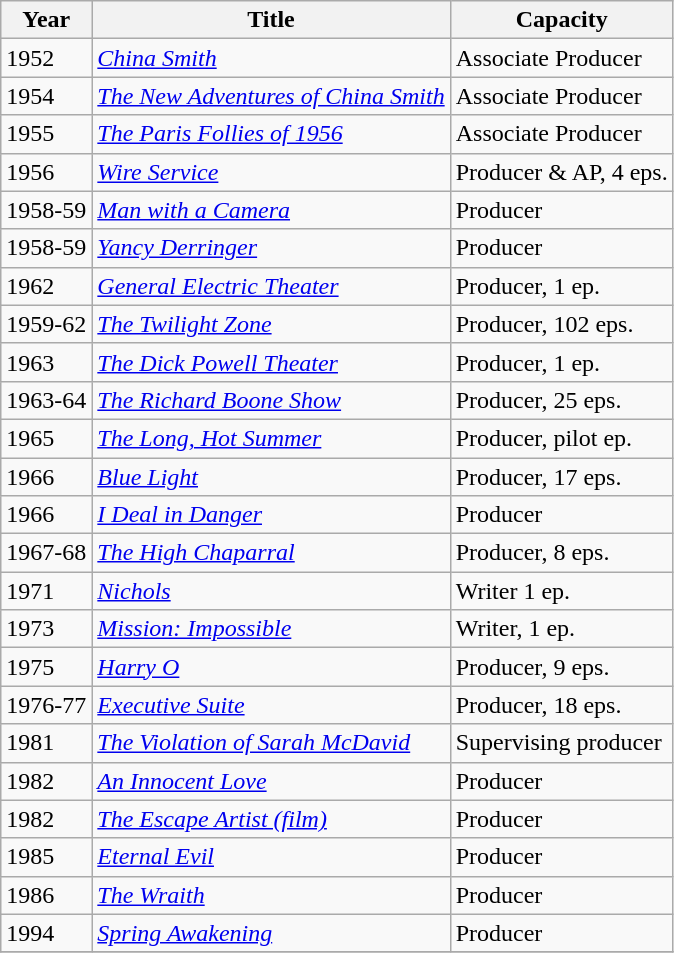<table class="wikitable">
<tr>
<th>Year</th>
<th>Title</th>
<th>Capacity</th>
</tr>
<tr>
<td>1952</td>
<td><em><a href='#'>China Smith</a></em></td>
<td>Associate Producer</td>
</tr>
<tr>
<td>1954</td>
<td><em><a href='#'>The New Adventures of China Smith</a></em></td>
<td>Associate Producer</td>
</tr>
<tr>
<td>1955</td>
<td><em> <a href='#'>The Paris Follies of 1956</a></em></td>
<td>Associate Producer</td>
</tr>
<tr>
<td>1956</td>
<td><em> <a href='#'>Wire Service</a></em></td>
<td>Producer & AP, 4 eps.</td>
</tr>
<tr>
<td>1958-59</td>
<td><em><a href='#'>Man with a Camera</a></em></td>
<td>Producer</td>
</tr>
<tr>
<td>1958-59</td>
<td><em><a href='#'>Yancy Derringer</a></em></td>
<td>Producer</td>
</tr>
<tr>
<td>1962</td>
<td><em><a href='#'>General Electric Theater</a></em></td>
<td>Producer, 1 ep.</td>
</tr>
<tr>
<td>1959-62</td>
<td><em><a href='#'>The Twilight Zone</a></em></td>
<td>Producer, 102 eps.</td>
</tr>
<tr>
<td>1963</td>
<td><em><a href='#'>The Dick Powell Theater</a></em></td>
<td>Producer, 1 ep.</td>
</tr>
<tr>
<td>1963-64</td>
<td><em><a href='#'>The Richard Boone Show</a></em></td>
<td>Producer, 25 eps.</td>
</tr>
<tr>
<td>1965</td>
<td><em><a href='#'>The Long, Hot Summer</a></em></td>
<td>Producer, pilot ep.</td>
</tr>
<tr>
<td>1966</td>
<td><em><a href='#'>Blue Light</a></em></td>
<td>Producer, 17 eps.</td>
</tr>
<tr>
<td>1966</td>
<td><em><a href='#'>I Deal in Danger</a></em></td>
<td>Producer</td>
</tr>
<tr>
<td>1967-68</td>
<td><em><a href='#'>The High Chaparral</a></em></td>
<td>Producer, 8 eps.</td>
</tr>
<tr>
<td>1971</td>
<td><em><a href='#'>Nichols</a></em></td>
<td>Writer 1 ep.</td>
</tr>
<tr>
<td>1973</td>
<td><em><a href='#'>Mission: Impossible</a></em></td>
<td>Writer, 1 ep.</td>
</tr>
<tr>
<td>1975</td>
<td><em><a href='#'>Harry O</a></em></td>
<td>Producer, 9 eps.</td>
</tr>
<tr>
<td>1976-77</td>
<td><em><a href='#'>Executive Suite</a></em></td>
<td>Producer, 18 eps.</td>
</tr>
<tr>
<td>1981</td>
<td><em><a href='#'>The Violation of Sarah McDavid</a></em></td>
<td>Supervising producer</td>
</tr>
<tr>
<td>1982</td>
<td><em><a href='#'>An Innocent Love</a></em></td>
<td>Producer</td>
</tr>
<tr>
<td>1982</td>
<td><em><a href='#'>The Escape Artist (film)</a></em></td>
<td>Producer</td>
</tr>
<tr>
<td>1985</td>
<td><em><a href='#'>Eternal Evil</a></em></td>
<td>Producer</td>
</tr>
<tr>
<td>1986</td>
<td><em><a href='#'>The Wraith</a></em></td>
<td>Producer</td>
</tr>
<tr>
<td>1994</td>
<td><em><a href='#'>Spring Awakening</a></em></td>
<td>Producer</td>
</tr>
<tr>
</tr>
</table>
